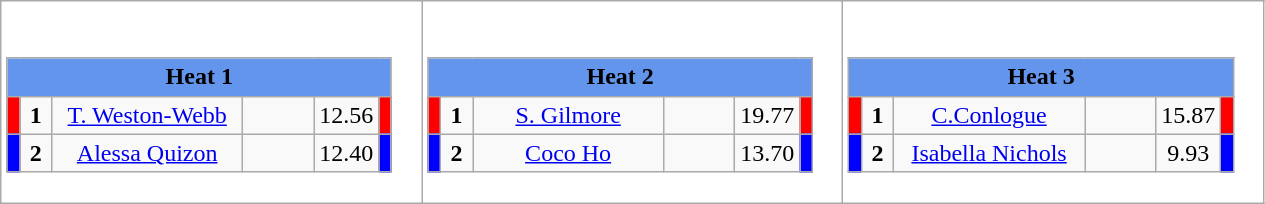<table class="wikitable" style="background:#fff;">
<tr>
<td><div><br><table class="wikitable">
<tr>
<td colspan="6"  style="text-align:center; background:#6495ed;"><strong>Heat 1</strong></td>
</tr>
<tr>
<td style="width:01px; background: #f00;"></td>
<td style="width:14px; text-align:center;"><strong>1</strong></td>
<td style="width:120px; text-align:center;"><a href='#'>T. Weston-Webb</a></td>
<td style="width:40px; text-align:center;"></td>
<td style="width:20px; text-align:center;">12.56</td>
<td style="width:01px; background: #f00;"></td>
</tr>
<tr>
<td style="width:01px; background: #00f;"></td>
<td style="width:14px; text-align:center;"><strong>2</strong></td>
<td style="width:120px; text-align:center;"><a href='#'>Alessa Quizon</a></td>
<td style="width:40px; text-align:center;"></td>
<td style="width:20px; text-align:center;">12.40</td>
<td style="width:01px; background: #00f;"></td>
</tr>
</table>
</div></td>
<td><div><br><table class="wikitable">
<tr>
<td colspan="6"  style="text-align:center; background:#6495ed;"><strong>Heat 2</strong></td>
</tr>
<tr>
<td style="width:01px; background: #f00;"></td>
<td style="width:14px; text-align:center;"><strong>1</strong></td>
<td style="width:120px; text-align:center;"><a href='#'>S. Gilmore</a></td>
<td style="width:40px; text-align:center;"></td>
<td style="width:20px; text-align:center;">19.77</td>
<td style="width:01px; background: #f00;"></td>
</tr>
<tr>
<td style="width:01px; background: #00f;"></td>
<td style="width:14px; text-align:center;"><strong>2</strong></td>
<td style="width:120px; text-align:center;"><a href='#'>Coco Ho</a></td>
<td style="width:40px; text-align:center;"></td>
<td style="width:20px; text-align:center;">13.70</td>
<td style="width:01px; background: #00f;"></td>
</tr>
</table>
</div></td>
<td><div><br><table class="wikitable">
<tr>
<td colspan="6"  style="text-align:center; background:#6495ed;"><strong>Heat 3</strong></td>
</tr>
<tr>
<td style="width:01px; background: #f00;"></td>
<td style="width:14px; text-align:center;"><strong>1</strong></td>
<td style="width:120px; text-align:center;"><a href='#'>C.Conlogue</a></td>
<td style="width:40px; text-align:center;"></td>
<td style="width:20px; text-align:center;">15.87</td>
<td style="width:01px; background: #f00;"></td>
</tr>
<tr>
<td style="width:01px; background: #00f;"></td>
<td style="width:14px; text-align:center;"><strong>2</strong></td>
<td style="width:120px; text-align:center;"><a href='#'>Isabella Nichols</a></td>
<td style="width:40px; text-align:center;"></td>
<td style="width:20px; text-align:center;">9.93</td>
<td style="width:01px; background: #00f;"></td>
</tr>
</table>
</div></td>
</tr>
</table>
